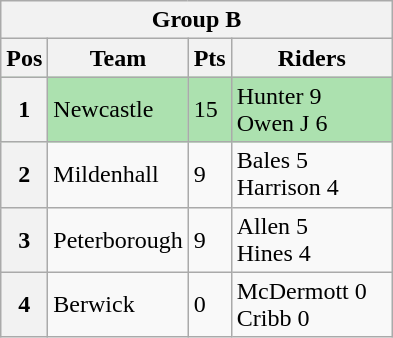<table class="wikitable">
<tr>
<th colspan="4">Group B</th>
</tr>
<tr>
<th width=20>Pos</th>
<th width=80>Team</th>
<th width=20>Pts</th>
<th width=100>Riders</th>
</tr>
<tr style="background:#ACE1AF;">
<th>1</th>
<td>Newcastle</td>
<td>15</td>
<td>Hunter 9<br>Owen J 6</td>
</tr>
<tr>
<th>2</th>
<td>Mildenhall</td>
<td>9</td>
<td>Bales 5<br>Harrison 4</td>
</tr>
<tr>
<th>3</th>
<td>Peterborough</td>
<td>9</td>
<td>Allen 5<br>Hines 4</td>
</tr>
<tr>
<th>4</th>
<td>Berwick</td>
<td>0</td>
<td>McDermott 0<br>Cribb 0</td>
</tr>
</table>
